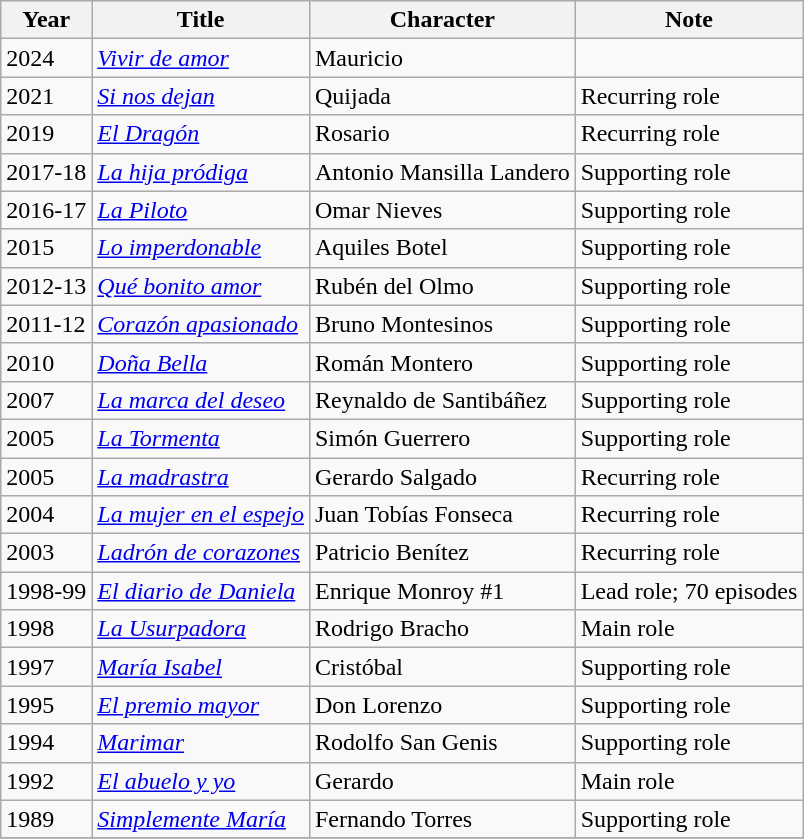<table class="wikitable">
<tr>
<th>Year</th>
<th>Title</th>
<th>Character</th>
<th>Note</th>
</tr>
<tr>
<td>2024</td>
<td><em><a href='#'>Vivir de amor</a></em></td>
<td>Mauricio</td>
<td></td>
</tr>
<tr>
<td>2021</td>
<td><em><a href='#'>Si nos dejan</a></em></td>
<td>Quijada</td>
<td>Recurring role</td>
</tr>
<tr>
<td>2019</td>
<td><em><a href='#'>El Dragón</a></em></td>
<td>Rosario</td>
<td>Recurring role</td>
</tr>
<tr>
<td>2017-18</td>
<td><em><a href='#'>La hija pródiga</a></em></td>
<td>Antonio Mansilla Landero</td>
<td>Supporting role</td>
</tr>
<tr>
<td>2016-17</td>
<td><em><a href='#'>La Piloto</a></em></td>
<td>Omar Nieves</td>
<td>Supporting role</td>
</tr>
<tr>
<td>2015</td>
<td><em><a href='#'>Lo imperdonable</a></em></td>
<td>Aquiles Botel</td>
<td>Supporting role</td>
</tr>
<tr>
<td>2012-13</td>
<td><em><a href='#'>Qué bonito amor</a></em></td>
<td>Rubén del Olmo</td>
<td>Supporting role</td>
</tr>
<tr>
<td>2011-12</td>
<td><em><a href='#'>Corazón apasionado</a></em></td>
<td>Bruno Montesinos</td>
<td>Supporting role</td>
</tr>
<tr>
<td>2010</td>
<td><em><a href='#'>Doña Bella</a></em></td>
<td>Román Montero</td>
<td>Supporting role</td>
</tr>
<tr>
<td>2007</td>
<td><em><a href='#'>La marca del deseo</a></em></td>
<td>Reynaldo de Santibáñez</td>
<td>Supporting role</td>
</tr>
<tr>
<td>2005</td>
<td><em><a href='#'>La Tormenta</a></em></td>
<td>Simón Guerrero</td>
<td>Supporting role</td>
</tr>
<tr>
<td>2005</td>
<td><em><a href='#'>La madrastra</a></em></td>
<td>Gerardo Salgado</td>
<td>Recurring role</td>
</tr>
<tr>
<td>2004</td>
<td><em><a href='#'>La mujer en el espejo</a></em></td>
<td>Juan Tobías Fonseca</td>
<td>Recurring role</td>
</tr>
<tr>
<td>2003</td>
<td><em><a href='#'>Ladrón de corazones</a></em></td>
<td>Patricio Benítez</td>
<td>Recurring role</td>
</tr>
<tr>
<td>1998-99</td>
<td><em><a href='#'>El diario de Daniela</a></em></td>
<td>Enrique Monroy #1</td>
<td>Lead role; 70 episodes</td>
</tr>
<tr>
<td>1998</td>
<td><em><a href='#'>La Usurpadora</a></em></td>
<td>Rodrigo Bracho</td>
<td>Main role</td>
</tr>
<tr>
<td>1997</td>
<td><em><a href='#'>María Isabel</a></em></td>
<td>Cristóbal</td>
<td>Supporting role</td>
</tr>
<tr>
<td>1995</td>
<td><em><a href='#'>El premio mayor</a></em></td>
<td>Don Lorenzo</td>
<td>Supporting role</td>
</tr>
<tr>
<td>1994</td>
<td><em><a href='#'>Marimar</a></em></td>
<td>Rodolfo San Genis</td>
<td>Supporting role</td>
</tr>
<tr>
<td>1992</td>
<td><em><a href='#'>El abuelo y yo</a></em></td>
<td>Gerardo</td>
<td>Main role</td>
</tr>
<tr>
<td>1989</td>
<td><em><a href='#'>Simplemente María</a></em></td>
<td>Fernando Torres</td>
<td>Supporting role</td>
</tr>
<tr>
</tr>
</table>
